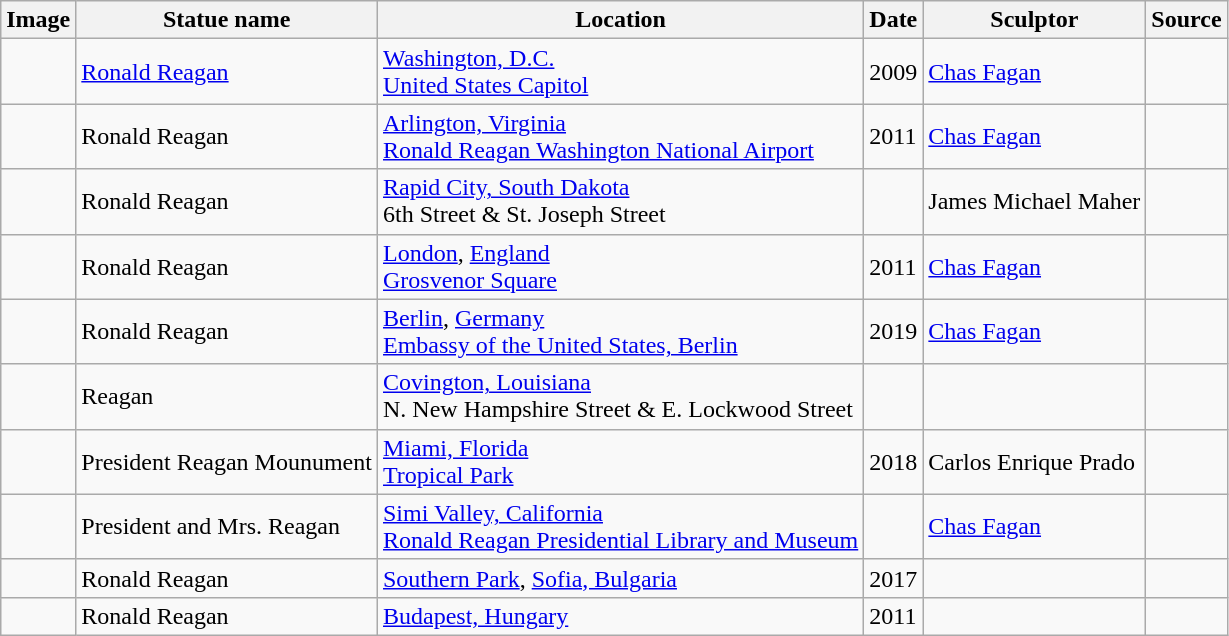<table class="wikitable sortable">
<tr>
<th scope="col" class="unsortable">Image</th>
<th scope="col">Statue name</th>
<th scope="col">Location</th>
<th scope="col">Date</th>
<th scope="col">Sculptor</th>
<th scope="col" class="unsortable">Source</th>
</tr>
<tr>
<td></td>
<td><a href='#'>Ronald Reagan</a></td>
<td><a href='#'>Washington, D.C.</a><br><a href='#'>United States Capitol</a></td>
<td>2009</td>
<td><a href='#'>Chas Fagan</a></td>
<td></td>
</tr>
<tr>
<td></td>
<td>Ronald Reagan</td>
<td><a href='#'>Arlington, Virginia</a><br><a href='#'>Ronald Reagan Washington National Airport</a></td>
<td>2011</td>
<td><a href='#'>Chas Fagan</a></td>
<td></td>
</tr>
<tr>
<td></td>
<td>Ronald Reagan</td>
<td><a href='#'>Rapid City, South Dakota</a><br>6th Street & St. Joseph Street</td>
<td></td>
<td>James Michael Maher</td>
<td></td>
</tr>
<tr>
<td></td>
<td>Ronald Reagan</td>
<td><a href='#'>London</a>, <a href='#'>England</a><br><a href='#'>Grosvenor Square</a></td>
<td>2011</td>
<td><a href='#'>Chas Fagan</a></td>
<td></td>
</tr>
<tr>
<td></td>
<td>Ronald Reagan</td>
<td><a href='#'>Berlin</a>, <a href='#'>Germany</a><br><a href='#'>Embassy of the United States, Berlin</a></td>
<td>2019</td>
<td><a href='#'>Chas Fagan</a></td>
<td></td>
</tr>
<tr>
<td></td>
<td>Reagan</td>
<td><a href='#'>Covington, Louisiana</a><br>N. New Hampshire Street & E. Lockwood Street</td>
<td></td>
<td></td>
<td></td>
</tr>
<tr>
<td></td>
<td>President Reagan Mounument</td>
<td><a href='#'>Miami, Florida</a><br><a href='#'>Tropical Park</a></td>
<td>2018</td>
<td>Carlos Enrique Prado</td>
<td></td>
</tr>
<tr>
<td></td>
<td>President and Mrs. Reagan</td>
<td><a href='#'>Simi Valley, California</a><br><a href='#'>Ronald Reagan Presidential Library and Museum</a></td>
<td></td>
<td><a href='#'>Chas Fagan</a></td>
<td></td>
</tr>
<tr>
<td></td>
<td>Ronald Reagan</td>
<td><a href='#'>Southern Park</a>, <a href='#'>Sofia, Bulgaria</a></td>
<td>2017</td>
<td></td>
<td></td>
</tr>
<tr>
<td></td>
<td>Ronald Reagan</td>
<td><a href='#'>Budapest, Hungary</a></td>
<td>2011</td>
<td></td>
<td></td>
</tr>
</table>
